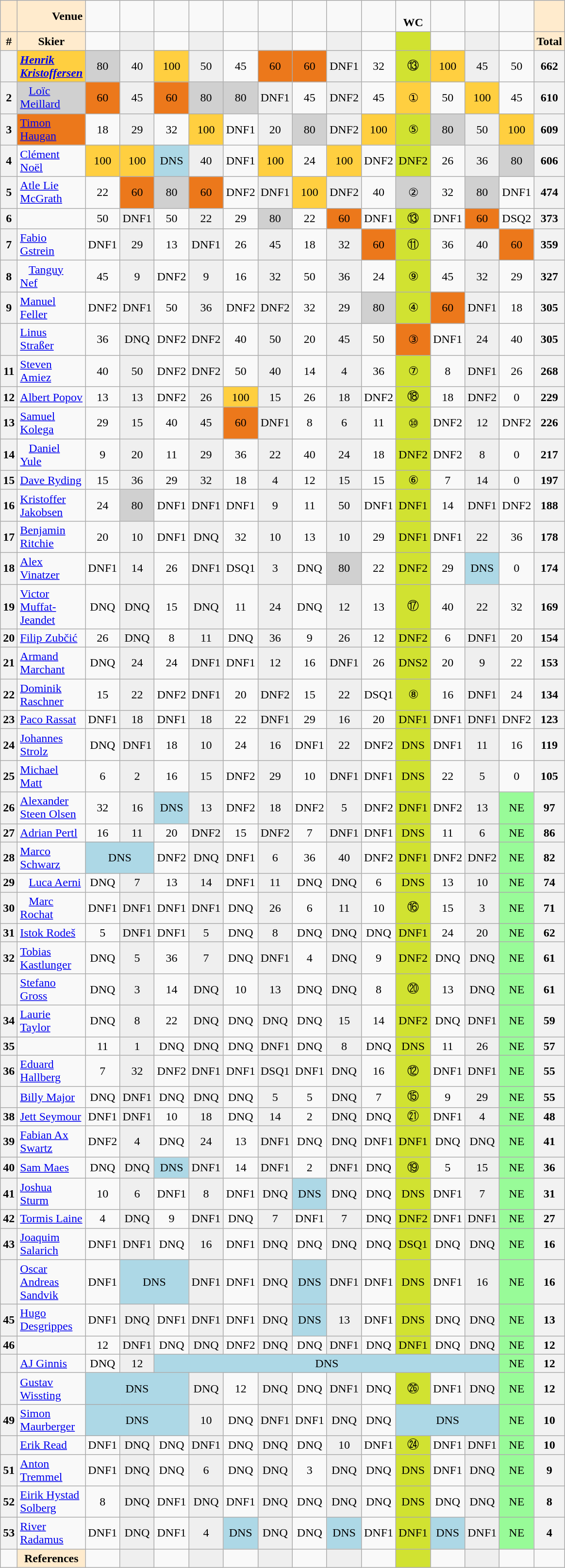<table class="wikitable" width=60% style="font-size:100%; text-align:center;">
<tr>
<td bgcolor=ffebcd></td>
<td align=right bgcolor=ffebcd><strong>Venue</strong></td>
<td></td>
<td></td>
<td></td>
<td></td>
<td></td>
<td></td>
<td></td>
<td></td>
<td></td>
<td><br><strong>WC</strong></td>
<td></td>
<td></td>
<td></td>
<td bgcolor=ffebcd></td>
</tr>
<tr>
<td bgcolor=ffebcd><strong>#</strong></td>
<td bgcolor=ffebcd><strong>Skier</strong></td>
<td></td>
<td bgcolor=efefef></td>
<td></td>
<td bgcolor=efefef></td>
<td></td>
<td bgcolor=efefef></td>
<td></td>
<td bgcolor=efefef></td>
<td></td>
<td bgcolor=d1e231></td>
<td></td>
<td bgcolor=efefef></td>
<td></td>
<td bgcolor=ffebcd><strong>Total</strong></td>
</tr>
<tr>
<th></th>
<td align=left bgcolor=ffcf40> <strong><em><a href='#'>Henrik Kristoffersen</a></em></strong></td>
<td bgcolor=d0d0d0>80</td>
<td bgcolor=efefef>40</td>
<td bgcolor=ffcf40>100</td>
<td bgcolor=efefef>50</td>
<td>45</td>
<td bgcolor=ec781b>60</td>
<td bgcolor=ec781b>60</td>
<td bgcolor=efefef>DNF1</td>
<td>32</td>
<td bgcolor=d1e231>⑬</td>
<td bgcolor=ffcf40>100</td>
<td bgcolor=efefef>45</td>
<td>50</td>
<th>662</th>
</tr>
<tr>
<th>2</th>
<td align=left bgcolor=d0d0d0>   <a href='#'>Loïc Meillard</a></td>
<td bgcolor=ec781b>60</td>
<td bgcolor=efefef>45</td>
<td bgcolor=ec781b>60</td>
<td bgcolor=d0d0d0>80</td>
<td bgcolor=d0d0d0>80</td>
<td bgcolor=efefef>DNF1</td>
<td>45</td>
<td bgcolor=efefef>DNF2</td>
<td>45</td>
<td bgcolor=ffcf40>①</td>
<td>50</td>
<td bgcolor=ffcf40>100</td>
<td>45</td>
<th>610</th>
</tr>
<tr>
<th>3</th>
<td align=left bgcolor=ec781b> <a href='#'>Timon Haugan</a></td>
<td>18</td>
<td bgcolor=efefef>29</td>
<td>32</td>
<td bgcolor=ffcf40>100</td>
<td>DNF1</td>
<td bgcolor=efefef>20</td>
<td bgcolor=d0d0d0>80</td>
<td bgcolor=efefef>DNF2</td>
<td bgcolor=ffcf40>100</td>
<td bgcolor=d1e231>⑤</td>
<td bgcolor=d0d0d0>80</td>
<td bgcolor=efefef>50</td>
<td bgcolor=ffcf40>100</td>
<th>609</th>
</tr>
<tr>
<th>4</th>
<td align=left> <a href='#'>Clément Noël</a></td>
<td bgcolor=ffcf40>100</td>
<td bgcolor=ffcf40>100</td>
<td bgcolor=add8e6>DNS</td>
<td bgcolor=efefef>40</td>
<td>DNF1</td>
<td bgcolor=ffcf40>100</td>
<td>24</td>
<td bgcolor=ffcf40>100</td>
<td>DNF2</td>
<td bgcolor=d1e231>DNF2</td>
<td>26</td>
<td bgcolor=efefef>36</td>
<td bgcolor=d0d0d0>80</td>
<th>606</th>
</tr>
<tr>
<th>5</th>
<td align=left> <a href='#'>Atle Lie McGrath</a></td>
<td>22</td>
<td bgcolor=ec781b>60</td>
<td bgcolor=d0d0d0>80</td>
<td bgcolor=ec781b>60</td>
<td>DNF2</td>
<td bgcolor=efefef>DNF1</td>
<td bgcolor=ffcf40>100</td>
<td bgcolor=efefef>DNF2</td>
<td>40</td>
<td bgcolor=d0d0d0>②</td>
<td>32</td>
<td bgcolor=d0d0d0>80</td>
<td>DNF1</td>
<th>474</th>
</tr>
<tr>
<th>6</th>
<td align=left></td>
<td>50</td>
<td bgcolor=efefef>DNF1</td>
<td>50</td>
<td bgcolor=efefef>22</td>
<td>29</td>
<td bgcolor=d0d0d0>80</td>
<td>22</td>
<td bgcolor=ec781b>60</td>
<td>DNF1</td>
<td bgcolor=d1e231>⑬</td>
<td>DNF1</td>
<td bgcolor=ec781b>60</td>
<td>DSQ2</td>
<th>373</th>
</tr>
<tr>
<th>7</th>
<td align=left> <a href='#'>Fabio Gstrein</a></td>
<td>DNF1</td>
<td bgcolor=efefef>29</td>
<td>13</td>
<td bgcolor=efefef>DNF1</td>
<td>26</td>
<td bgcolor=efefef>45</td>
<td>18</td>
<td bgcolor=efefef>32</td>
<td bgcolor=ec781b>60</td>
<td bgcolor=d1e231>⑪</td>
<td>36</td>
<td bgcolor=efefef>40</td>
<td bgcolor=ec781b>60</td>
<th>359</th>
</tr>
<tr>
<th>8</th>
<td align=left>   <a href='#'>Tanguy Nef</a></td>
<td>45</td>
<td bgcolor=efefef>9</td>
<td>DNF2</td>
<td bgcolor=efefef>9</td>
<td>16</td>
<td bgcolor=efefef>32</td>
<td>50</td>
<td bgcolor=efefef>36</td>
<td>24</td>
<td bgcolor=d1e231>⑨</td>
<td>45</td>
<td bgcolor=efefef>32</td>
<td>29</td>
<th>327</th>
</tr>
<tr>
<th>9</th>
<td align=left> <a href='#'>Manuel Feller</a></td>
<td>DNF2</td>
<td bgcolor=efefef>DNF1</td>
<td>50</td>
<td bgcolor=efefef>36</td>
<td>DNF2</td>
<td bgcolor=efefef>DNF2</td>
<td>32</td>
<td bgcolor=efefef>29</td>
<td bgcolor=d0d0d0>80</td>
<td bgcolor=d1e231>④</td>
<td bgcolor=ec781b>60</td>
<td bgcolor=efefef>DNF1</td>
<td>18</td>
<th>305</th>
</tr>
<tr>
<th></th>
<td align=left> <a href='#'>Linus Straßer</a></td>
<td>36</td>
<td bgcolor=efefef>DNQ</td>
<td>DNF2</td>
<td bgcolor=efefef>DNF2</td>
<td>40</td>
<td bgcolor=efefef>50</td>
<td>20</td>
<td bgcolor=efefef>45</td>
<td>50</td>
<td bgcolor=ec781b>③</td>
<td>DNF1</td>
<td bgcolor=efefef>24</td>
<td>40</td>
<th>305</th>
</tr>
<tr>
<th>11</th>
<td align=left> <a href='#'>Steven Amiez</a></td>
<td>40</td>
<td bgcolor=efefef>50</td>
<td>DNF2</td>
<td bgcolor=efefef>DNF2</td>
<td>50</td>
<td bgcolor=efefef>40</td>
<td>14</td>
<td bgcolor=efefef>4</td>
<td>36</td>
<td bgcolor=d1e231>⑦</td>
<td>8</td>
<td bgcolor=efefef>DNF1</td>
<td>26</td>
<th>268</th>
</tr>
<tr>
<th>12</th>
<td align=left> <a href='#'>Albert Popov</a></td>
<td>13</td>
<td bgcolor=efefef>13</td>
<td>DNF2</td>
<td bgcolor=efefef>26</td>
<td bgcolor=ffcf40>100</td>
<td bgcolor=efefef>15</td>
<td>26</td>
<td bgcolor=efefef>18</td>
<td>DNF2</td>
<td bgcolor=d1e231>⑱</td>
<td>18</td>
<td bgcolor=efefef>DNF2</td>
<td>0</td>
<th>229</th>
</tr>
<tr>
<th>13</th>
<td align=left> <a href='#'>Samuel Kolega</a></td>
<td>29</td>
<td bgcolor=efefef>15</td>
<td>40</td>
<td bgcolor=efefef>45</td>
<td bgcolor=ec781b>60</td>
<td bgcolor=efefef>DNF1</td>
<td>8</td>
<td bgcolor=efefef>6</td>
<td>11</td>
<td bgcolor=d1e231>⑩</td>
<td>DNF2</td>
<td bgcolor=efefef>12</td>
<td>DNF2</td>
<th>226</th>
</tr>
<tr>
<th>14</th>
<td align=left>   <a href='#'>Daniel Yule</a></td>
<td>9</td>
<td bgcolor=efefef>20</td>
<td>11</td>
<td bgcolor=efefef>29</td>
<td>36</td>
<td bgcolor=efefef>22</td>
<td>40</td>
<td bgcolor=efefef>24</td>
<td>18</td>
<td bgcolor=d1e231>DNF2</td>
<td>DNF2</td>
<td bgcolor=efefef>8</td>
<td>0</td>
<th>217</th>
</tr>
<tr>
<th>15</th>
<td align=left> <a href='#'>Dave Ryding</a></td>
<td>15</td>
<td bgcolor=efefef>36</td>
<td>29</td>
<td bgcolor=efefef>32</td>
<td>18</td>
<td bgcolor=efefef>4</td>
<td>12</td>
<td bgcolor=efefef>15</td>
<td>15</td>
<td bgcolor=d1e231>⑥</td>
<td>7</td>
<td bgcolor=efefef>14</td>
<td>0</td>
<th>197</th>
</tr>
<tr>
<th>16</th>
<td align=left> <a href='#'>Kristoffer Jakobsen</a></td>
<td>24</td>
<td bgcolor=d0d0d0>80</td>
<td>DNF1</td>
<td bgcolor=efefef>DNF1</td>
<td>DNF1</td>
<td bgcolor=efefef>9</td>
<td>11</td>
<td bgcolor=efefef>50</td>
<td>DNF1</td>
<td bgcolor=d1e231>DNF1</td>
<td>14</td>
<td bgcolor=efefef>DNF1</td>
<td>DNF2</td>
<th>188</th>
</tr>
<tr>
<th>17</th>
<td align=left> <a href='#'>Benjamin Ritchie</a></td>
<td>20</td>
<td bgcolor=efefef>10</td>
<td>DNF1</td>
<td bgcolor=efefef>DNQ</td>
<td>32</td>
<td bgcolor=efefef>10</td>
<td>13</td>
<td bgcolor=efefef>10</td>
<td>29</td>
<td bgcolor=d1e231>DNF1</td>
<td>DNF1</td>
<td bgcolor=efefef>22</td>
<td>36</td>
<th>178</th>
</tr>
<tr>
<th>18</th>
<td align=left> <a href='#'>Alex Vinatzer</a></td>
<td>DNF1</td>
<td bgcolor=efefef>14</td>
<td>26</td>
<td bgcolor=efefef>DNF1</td>
<td>DSQ1</td>
<td bgcolor=efefef>3</td>
<td>DNQ</td>
<td bgcolor=d0d0d0>80</td>
<td>22</td>
<td bgcolor=d1e231>DNF2</td>
<td>29</td>
<td bgcolor=add8e6>DNS</td>
<td>0</td>
<th>174</th>
</tr>
<tr>
<th>19</th>
<td align=left> <a href='#'>Victor Muffat-Jeandet</a></td>
<td>DNQ</td>
<td bgcolor=efefef>DNQ</td>
<td>15</td>
<td bgcolor=efefef>DNQ</td>
<td>11</td>
<td bgcolor=efefef>24</td>
<td>DNQ</td>
<td bgcolor=efefef>12</td>
<td>13</td>
<td bgcolor=d1e231>⑰</td>
<td>40</td>
<td bgcolor=efefef>22</td>
<td>32</td>
<th>169</th>
</tr>
<tr>
<th>20</th>
<td align=left> <a href='#'>Filip Zubčić</a></td>
<td>26</td>
<td bgcolor=efefef>DNQ</td>
<td>8</td>
<td bgcolor=efefef>11</td>
<td>DNQ</td>
<td bgcolor=efefef>36</td>
<td>9</td>
<td bgcolor=efefef>26</td>
<td>12</td>
<td bgcolor=d1e231>DNF2</td>
<td>6</td>
<td bgcolor=efefef>DNF1</td>
<td>20</td>
<th>154</th>
</tr>
<tr>
<th>21</th>
<td align=left> <a href='#'>Armand Marchant</a></td>
<td>DNQ</td>
<td bgcolor=efefef>24</td>
<td>24</td>
<td bgcolor=efefef>DNF1</td>
<td>DNF1</td>
<td bgcolor=efefef>12</td>
<td>16</td>
<td bgcolor=efefef>DNF1</td>
<td>26</td>
<td bgcolor=d1e231>DNS2</td>
<td>20</td>
<td bgcolor=efefef>9</td>
<td>22</td>
<th>153</th>
</tr>
<tr>
<th>22</th>
<td align=left> <a href='#'>Dominik Raschner</a></td>
<td>15</td>
<td bgcolor=efefef>22</td>
<td>DNF2</td>
<td bgcolor=efefef>DNF1</td>
<td>20</td>
<td bgcolor=efefef>DNF2</td>
<td>15</td>
<td bgcolor=efefef>22</td>
<td>DSQ1</td>
<td bgcolor=d1e231>⑧</td>
<td>16</td>
<td bgcolor=efefef>DNF1</td>
<td>24</td>
<th>134</th>
</tr>
<tr>
<th>23</th>
<td align=left> <a href='#'>Paco Rassat</a></td>
<td>DNF1</td>
<td bgcolor=efefef>18</td>
<td>DNF1</td>
<td bgcolor=efefef>18</td>
<td>22</td>
<td bgcolor=efefef>DNF1</td>
<td>29</td>
<td bgcolor=efefef>16</td>
<td>20</td>
<td bgcolor=d1e231>DNF1</td>
<td>DNF1</td>
<td bgcolor=efefef>DNF1</td>
<td>DNF2</td>
<th>123</th>
</tr>
<tr>
<th>24</th>
<td align=left> <a href='#'>Johannes Strolz</a></td>
<td>DNQ</td>
<td bgcolor=efefef>DNF1</td>
<td>18</td>
<td bgcolor=efefef>10</td>
<td>24</td>
<td bgcolor=efefef>16</td>
<td>DNF1</td>
<td bgcolor=efefef>22</td>
<td>DNF2</td>
<td bgcolor=d1e231>DNS</td>
<td>DNF1</td>
<td bgcolor=efefef>11</td>
<td>16</td>
<th>119</th>
</tr>
<tr>
<th>25</th>
<td align=left> <a href='#'>Michael Matt</a></td>
<td>6</td>
<td bgcolor=efefef>2</td>
<td>16</td>
<td bgcolor=efefef>15</td>
<td>DNF2</td>
<td bgcolor=efefef>29</td>
<td>10</td>
<td bgcolor=efefef>DNF1</td>
<td>DNF1</td>
<td bgcolor=d1e231>DNS</td>
<td>22</td>
<td bgcolor=efefef>5</td>
<td>0</td>
<th>105</th>
</tr>
<tr>
<th>26</th>
<td align=left> <a href='#'>Alexander Steen Olsen</a></td>
<td>32</td>
<td bgcolor=efefef>16</td>
<td bgcolor=add8e6>DNS</td>
<td bgcolor=efefef>13</td>
<td>DNF2</td>
<td bgcolor=efefef>18</td>
<td>DNF2</td>
<td bgcolor=efefef>5</td>
<td>DNF2</td>
<td bgcolor=d1e231>DNF1</td>
<td>DNF2</td>
<td bgcolor=efefef>13</td>
<td bgcolor=98fb98>NE</td>
<th>97</th>
</tr>
<tr>
<th>27</th>
<td align=left> <a href='#'>Adrian Pertl</a></td>
<td>16</td>
<td bgcolor=efefef>11</td>
<td>20</td>
<td bgcolor=efefef>DNF2</td>
<td>15</td>
<td bgcolor=efefef>DNF2</td>
<td>7</td>
<td bgcolor=efefef>DNF1</td>
<td>DNF1</td>
<td bgcolor=d1e231>DNS</td>
<td>11</td>
<td bgcolor=efefef>6</td>
<td bgcolor=98fb98>NE</td>
<th>86</th>
</tr>
<tr>
<th>28</th>
<td align=left> <a href='#'>Marco Schwarz</a></td>
<td colspan=2 bgcolor=add8e6>DNS</td>
<td>DNF2</td>
<td bgcolor=efefef>DNQ</td>
<td>DNF1</td>
<td bgcolor=efefef>6</td>
<td>36</td>
<td bgcolor=efefef>40</td>
<td>DNF2</td>
<td bgcolor=d1e231>DNF1</td>
<td>DNF2</td>
<td bgcolor=efefef>DNF2</td>
<td bgcolor=98fb98>NE</td>
<th>82</th>
</tr>
<tr>
<th>29</th>
<td align=left>   <a href='#'>Luca Aerni</a></td>
<td>DNQ</td>
<td bgcolor=efefef>7</td>
<td>13</td>
<td bgcolor=efefef>14</td>
<td>DNF1</td>
<td bgcolor=efefef>11</td>
<td>DNQ</td>
<td bgcolor=efefef>DNQ</td>
<td>6</td>
<td bgcolor=d1e231>DNS</td>
<td>13</td>
<td bgcolor=efefef>10</td>
<td bgcolor=98fb98>NE</td>
<th>74</th>
</tr>
<tr>
<th>30</th>
<td align=left>   <a href='#'>Marc Rochat</a></td>
<td>DNF1</td>
<td bgcolor=efefef>DNF1</td>
<td>DNF1</td>
<td bgcolor=efefef>DNF1</td>
<td>DNQ</td>
<td bgcolor=efefef>26</td>
<td>6</td>
<td bgcolor=efefef>11</td>
<td>10</td>
<td bgcolor=d1e231>⑯</td>
<td>15</td>
<td bgcolor=efefef>3</td>
<td bgcolor=98fb98>NE</td>
<th>71</th>
</tr>
<tr>
<th>31</th>
<td align=left> <a href='#'>Istok Rodeš</a></td>
<td>5</td>
<td bgcolor=efefef>DNF1</td>
<td>DNF1</td>
<td bgcolor=efefef>5</td>
<td>DNQ</td>
<td bgcolor=efefef>8</td>
<td>DNQ</td>
<td bgcolor=efefef>DNQ</td>
<td>DNQ</td>
<td bgcolor=d1e231>DNF1</td>
<td>24</td>
<td bgcolor=efefef>20</td>
<td bgcolor=98fb98>NE</td>
<th>62</th>
</tr>
<tr>
<th>32</th>
<td align=left> <a href='#'>Tobias Kastlunger</a></td>
<td>DNQ</td>
<td bgcolor=efefef>5</td>
<td>36</td>
<td bgcolor=efefef>7</td>
<td>DNQ</td>
<td bgcolor=efefef>DNF1</td>
<td>4</td>
<td bgcolor=efefef>DNQ</td>
<td>9</td>
<td bgcolor=d1e231>DNF2</td>
<td>DNQ</td>
<td bgcolor=efefef>DNQ</td>
<td bgcolor=98fb98>NE</td>
<th>61</th>
</tr>
<tr>
<th></th>
<td align=left> <a href='#'>Stefano Gross</a></td>
<td>DNQ</td>
<td bgcolor=efefef>3</td>
<td>14</td>
<td bgcolor=efefef>DNQ</td>
<td>10</td>
<td bgcolor=efefef>13</td>
<td>DNQ</td>
<td bgcolor=efefef>DNQ</td>
<td>8</td>
<td bgcolor=d1e231>⑳</td>
<td>13</td>
<td bgcolor=efefef>DNQ</td>
<td bgcolor=98fb98>NE</td>
<th>61</th>
</tr>
<tr>
<th>34</th>
<td align=left> <a href='#'>Laurie Taylor</a></td>
<td>DNQ</td>
<td bgcolor=efefef>8</td>
<td>22</td>
<td bgcolor=efefef>DNQ</td>
<td>DNQ</td>
<td bgcolor=efefef>DNQ</td>
<td>DNQ</td>
<td bgcolor=efefef>15</td>
<td>14</td>
<td bgcolor=d1e231>DNF2</td>
<td>DNQ</td>
<td bgcolor=efefef>DNF1</td>
<td bgcolor=98fb98>NE</td>
<th>59</th>
</tr>
<tr>
<th>35</th>
<td align=left></td>
<td>11</td>
<td bgcolor=efefef>1</td>
<td>DNQ</td>
<td bgcolor=efefef>DNQ</td>
<td>DNQ</td>
<td bgcolor=efefef>DNF1</td>
<td>DNQ</td>
<td bgcolor=efefef>8</td>
<td>DNQ</td>
<td bgcolor=d1e231>DNS</td>
<td>11</td>
<td bgcolor=efefef>26</td>
<td bgcolor=98fb98>NE</td>
<th>57</th>
</tr>
<tr>
<th>36</th>
<td align=left> <a href='#'>Eduard Hallberg</a></td>
<td>7</td>
<td bgcolor=efefef>32</td>
<td>DNF2</td>
<td bgcolor=efefef>DNF1</td>
<td>DNF1</td>
<td bgcolor=efefef>DSQ1</td>
<td>DNF1</td>
<td bgcolor=efefef>DNQ</td>
<td>16</td>
<td bgcolor=d1e231>⑫</td>
<td>DNF1</td>
<td bgcolor=efefef>DNF1</td>
<td bgcolor=98fb98>NE</td>
<th>55</th>
</tr>
<tr>
<th></th>
<td align=left> <a href='#'>Billy Major</a></td>
<td>DNQ</td>
<td bgcolor=efefef>DNF1</td>
<td>DNQ</td>
<td bgcolor=efefef>DNQ</td>
<td>DNQ</td>
<td bgcolor=efefef>5</td>
<td>5</td>
<td bgcolor=efefef>DNQ</td>
<td>7</td>
<td bgcolor=d1e231>⑮</td>
<td>9</td>
<td bgcolor=efefef>29</td>
<td bgcolor=98fb98>NE</td>
<th>55</th>
</tr>
<tr>
<th>38</th>
<td align=left> <a href='#'>Jett Seymour</a></td>
<td>DNF1</td>
<td bgcolor=efefef>DNF1</td>
<td>10</td>
<td bgcolor=efefef>18</td>
<td>DNQ</td>
<td bgcolor=efefef>14</td>
<td>2</td>
<td bgcolor=efefef>DNQ</td>
<td>DNQ</td>
<td bgcolor=d1e231>㉑</td>
<td>DNF1</td>
<td bgcolor=efefef>4</td>
<td bgcolor=98fb98>NE</td>
<th>48</th>
</tr>
<tr>
<th>39</th>
<td align=left> <a href='#'>Fabian Ax Swartz</a></td>
<td>DNF2</td>
<td bgcolor=efefef>4</td>
<td>DNQ</td>
<td bgcolor=efefef>24</td>
<td>13</td>
<td bgcolor=efefef>DNF1</td>
<td>DNQ</td>
<td bgcolor=efefef>DNQ</td>
<td>DNF1</td>
<td bgcolor=d1e231>DNF1</td>
<td>DNQ</td>
<td bgcolor=efefef>DNQ</td>
<td bgcolor=98fb98>NE</td>
<th>41</th>
</tr>
<tr>
<th>40</th>
<td align=left> <a href='#'>Sam Maes</a></td>
<td>DNQ</td>
<td bgcolor=efefef>DNQ</td>
<td bgcolor=add8e6>DNS</td>
<td bgcolor=efefef>DNF1</td>
<td>14</td>
<td bgcolor=efefef>DNF1</td>
<td>2</td>
<td bgcolor=efefef>DNF1</td>
<td>DNQ</td>
<td bgcolor=d1e231>⑲</td>
<td>5</td>
<td bgcolor=efefef>15</td>
<td bgcolor=98fb98>NE</td>
<th>36</th>
</tr>
<tr>
<th>41</th>
<td align=left> <a href='#'>Joshua Sturm</a></td>
<td>10</td>
<td bgcolor=efefef>6</td>
<td>DNF1</td>
<td bgcolor=efefef>8</td>
<td>DNF1</td>
<td bgcolor=efefef>DNQ</td>
<td bgcolor=add8e6>DNS</td>
<td bgcolor=efefef>DNQ</td>
<td>DNQ</td>
<td bgcolor=d1e231>DNS</td>
<td>DNF1</td>
<td bgcolor=efefef>7</td>
<td bgcolor=98fb98>NE</td>
<th>31</th>
</tr>
<tr>
<th>42</th>
<td align=left> <a href='#'>Tormis Laine</a></td>
<td>4</td>
<td bgcolor=efefef>DNQ</td>
<td>9</td>
<td bgcolor=efefef>DNF1</td>
<td>DNQ</td>
<td bgcolor=efefef>7</td>
<td>DNF1</td>
<td bgcolor=efefef>7</td>
<td>DNQ</td>
<td bgcolor=d1e231>DNF2</td>
<td>DNF1</td>
<td bgcolor=efefef>DNF1</td>
<td bgcolor=98fb98>NE</td>
<th>27</th>
</tr>
<tr>
<th>43</th>
<td align=left> <a href='#'>Joaquim Salarich</a></td>
<td>DNF1</td>
<td bgcolor=efefef>DNF1</td>
<td>DNQ</td>
<td bgcolor=efefef>16</td>
<td>DNF1</td>
<td bgcolor=efefef>DNQ</td>
<td>DNQ</td>
<td bgcolor=efefef>DNQ</td>
<td>DNQ</td>
<td bgcolor=d1e231>DSQ1</td>
<td>DNQ</td>
<td bgcolor=efefef>DNQ</td>
<td bgcolor=98fb98>NE</td>
<th>16</th>
</tr>
<tr>
<th></th>
<td align=left> <a href='#'>Oscar Andreas Sandvik</a></td>
<td>DNF1</td>
<td colspan=2 bgcolor=add8e6>DNS</td>
<td bgcolor=efefef>DNF1</td>
<td>DNF1</td>
<td bgcolor=efefef>DNQ</td>
<td bgcolor=add8e6>DNS</td>
<td bgcolor=efefef>DNF1</td>
<td>DNF1</td>
<td bgcolor=d1e231>DNS</td>
<td>DNF1</td>
<td bgcolor=efefef>16</td>
<td bgcolor=98fb98>NE</td>
<th>16</th>
</tr>
<tr>
<th>45</th>
<td align=left> <a href='#'>Hugo Desgrippes</a></td>
<td>DNF1</td>
<td bgcolor=efefef>DNQ</td>
<td>DNF1</td>
<td bgcolor=efefef>DNF1</td>
<td>DNF1</td>
<td bgcolor=efefef>DNQ</td>
<td bgcolor=add8e6>DNS</td>
<td bgcolor=efefef>13</td>
<td>DNF1</td>
<td bgcolor=d1e231>DNS</td>
<td>DNQ</td>
<td bgcolor=efefef>DNQ</td>
<td bgcolor=98fb98>NE</td>
<th>13</th>
</tr>
<tr>
<th>46</th>
<td align=left></td>
<td>12</td>
<td bgcolor=efefef>DNF1</td>
<td>DNQ</td>
<td bgcolor=efefef>DNQ</td>
<td>DNF2</td>
<td bgcolor=efefef>DNQ</td>
<td>DNQ</td>
<td bgcolor=efefef>DNF1</td>
<td>DNQ</td>
<td bgcolor=d1e231>DNF1</td>
<td>DNQ</td>
<td bgcolor=efefef>DNQ</td>
<td bgcolor=98fb98>NE</td>
<th>12</th>
</tr>
<tr>
<th></th>
<td align=left> <a href='#'>AJ Ginnis</a></td>
<td>DNQ</td>
<td bgcolor=efefef>12</td>
<td colspan=10 bgcolor=add8e6>DNS</td>
<td bgcolor=98fb98>NE</td>
<th>12</th>
</tr>
<tr>
<th></th>
<td align=left> <a href='#'>Gustav Wissting</a></td>
<td colspan=3 bgcolor=add8e6>DNS</td>
<td bgcolor=efefef>DNQ</td>
<td>12</td>
<td bgcolor=efefef>DNQ</td>
<td>DNQ</td>
<td bgcolor=efefef>DNF1</td>
<td>DNQ</td>
<td bgcolor=d1e231>㉖</td>
<td>DNF1</td>
<td bgcolor=efefef>DNQ</td>
<td bgcolor=98fb98>NE</td>
<th>12</th>
</tr>
<tr>
<th>49</th>
<td align=left> <a href='#'>Simon Maurberger</a></td>
<td colspan=3 bgcolor=add8e6>DNS</td>
<td bgcolor=efefef>10</td>
<td>DNQ</td>
<td bgcolor=efefef>DNF1</td>
<td>DNF1</td>
<td bgcolor=efefef>DNQ</td>
<td>DNQ</td>
<td colspan=3 bgcolor=add8e6>DNS</td>
<td bgcolor=98fb98>NE</td>
<th>10</th>
</tr>
<tr>
<th></th>
<td align=left> <a href='#'>Erik Read</a></td>
<td>DNF1</td>
<td bgcolor=efefef>DNQ</td>
<td>DNQ</td>
<td bgcolor=efefef>DNF1</td>
<td>DNQ</td>
<td bgcolor=efefef>DNQ</td>
<td>DNQ</td>
<td bgcolor=efefef>10</td>
<td>DNF1</td>
<td bgcolor=d1e231>㉔</td>
<td>DNF1</td>
<td bgcolor=efefef>DNF1</td>
<td bgcolor=98fb98>NE</td>
<th>10</th>
</tr>
<tr>
<th>51</th>
<td align=left> <a href='#'>Anton Tremmel</a></td>
<td>DNF1</td>
<td bgcolor=efefef>DNQ</td>
<td>DNQ</td>
<td bgcolor=efefef>6</td>
<td>DNQ</td>
<td bgcolor=efefef>DNQ</td>
<td>3</td>
<td bgcolor=efefef>DNQ</td>
<td>DNQ</td>
<td bgcolor=d1e231>DNS</td>
<td>DNF1</td>
<td bgcolor=efefef>DNQ</td>
<td bgcolor=98fb98>NE</td>
<th>9</th>
</tr>
<tr>
<th>52</th>
<td align=left> <a href='#'>Eirik Hystad Solberg</a></td>
<td>8</td>
<td bgcolor=efefef>DNQ</td>
<td>DNF1</td>
<td bgcolor=efefef>DNQ</td>
<td>DNF1</td>
<td bgcolor=efefef>DNQ</td>
<td>DNQ</td>
<td bgcolor=efefef>DNQ</td>
<td>DNQ</td>
<td bgcolor=d1e231>DNS</td>
<td>DNQ</td>
<td bgcolor=efefef>DNQ</td>
<td bgcolor=98fb98>NE</td>
<th>8</th>
</tr>
<tr>
<th>53</th>
<td align=left> <a href='#'>River Radamus</a></td>
<td>DNF1</td>
<td bgcolor=efefef>DNQ</td>
<td>DNF1</td>
<td bgcolor=efefef>4</td>
<td bgcolor=add8e6>DNS</td>
<td bgcolor=efefef>DNQ</td>
<td>DNQ</td>
<td bgcolor=add8e6>DNS</td>
<td>DNF1</td>
<td bgcolor=d1e231>DNF1</td>
<td bgcolor=add8e6>DNS</td>
<td bgcolor=efefef>DNF1</td>
<td bgcolor=98fb98>NE</td>
<th>4</th>
</tr>
<tr>
<td></td>
<td bgcolor=ffebcd><strong>References</strong></td>
<td></td>
<td bgcolor=efefef></td>
<td></td>
<td bgcolor=efefef></td>
<td></td>
<td bgcolor=efefef></td>
<td></td>
<td bgcolor=efefef></td>
<td></td>
<td bgcolor=d1e231></td>
<td></td>
<td bgcolor=efefef></td>
<td></td>
</tr>
</table>
